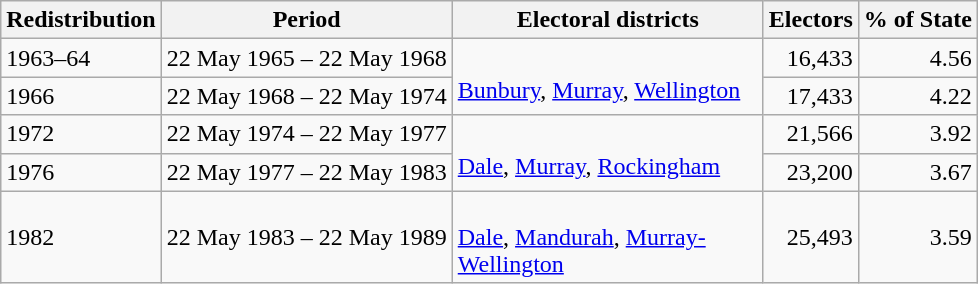<table class="wikitable">
<tr>
<th>Redistribution</th>
<th>Period</th>
<th>Electoral districts</th>
<th>Electors</th>
<th>% of State</th>
</tr>
<tr>
<td>1963–64</td>
<td>22 May 1965 – 22 May 1968</td>
<td rowspan=2 width = 200><br><a href='#'>Bunbury</a>,
<a href='#'>Murray</a>, 
<a href='#'>Wellington</a></td>
<td align=right>16,433</td>
<td align=right>4.56</td>
</tr>
<tr>
<td>1966</td>
<td>22 May 1968 – 22 May 1974</td>
<td align=right>17,433</td>
<td align=right>4.22</td>
</tr>
<tr>
<td>1972</td>
<td>22 May 1974 – 22 May 1977</td>
<td rowspan=2 width = 200><br><a href='#'>Dale</a>,
<a href='#'>Murray</a>, 
<a href='#'>Rockingham</a></td>
<td align=right>21,566</td>
<td align=right>3.92</td>
</tr>
<tr>
<td>1976</td>
<td>22 May 1977 – 22 May 1983</td>
<td align=right>23,200</td>
<td align=right>3.67</td>
</tr>
<tr>
<td>1982</td>
<td>22 May 1983 – 22 May 1989</td>
<td width=200><br><a href='#'>Dale</a>,
<a href='#'>Mandurah</a>,
<a href='#'>Murray-Wellington</a></td>
<td align=right>25,493</td>
<td align=right>3.59</td>
</tr>
</table>
